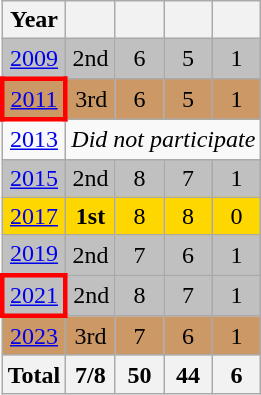<table class="wikitable" style="text-align:center">
<tr>
<th>Year</th>
<th></th>
<th width=25></th>
<th width=25></th>
<th width=25></th>
</tr>
<tr style="background:silver;">
<td> <a href='#'>2009</a></td>
<td>2nd</td>
<td>6</td>
<td>5</td>
<td>1</td>
</tr>
<tr style="background:#cc9966;">
<td style="border: 3px solid red"> <a href='#'>2011</a></td>
<td>3rd</td>
<td>6</td>
<td>5</td>
<td>1</td>
</tr>
<tr>
<td> <a href='#'>2013</a></td>
<td colspan=4><em>Did not participate</em></td>
</tr>
<tr style="background:silver;">
<td> <a href='#'>2015</a></td>
<td>2nd</td>
<td>8</td>
<td>7</td>
<td>1</td>
</tr>
<tr style="background:gold;">
<td> <a href='#'>2017</a></td>
<td><strong>1st</strong></td>
<td>8</td>
<td>8</td>
<td>0</td>
</tr>
<tr style="background:silver;">
<td> <a href='#'>2019</a></td>
<td>2nd</td>
<td>7</td>
<td>6</td>
<td>1</td>
</tr>
<tr style="background:silver;">
<td style="border: 3px solid red"> <a href='#'>2021</a></td>
<td>2nd</td>
<td>8</td>
<td>7</td>
<td>1</td>
</tr>
<tr style="background:#cc9966;">
<td> <a href='#'>2023</a></td>
<td>3rd</td>
<td>7</td>
<td>6</td>
<td>1</td>
</tr>
<tr>
<th>Total</th>
<th>7/8</th>
<th>50</th>
<th>44</th>
<th>6</th>
</tr>
</table>
